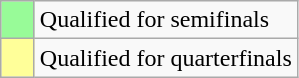<table class="wikitable">
<tr>
<td width=15px bgcolor="#98fb98"></td>
<td>Qualified for semifinals</td>
</tr>
<tr>
<td bgcolor="#FFFF99"></td>
<td>Qualified for quarterfinals</td>
</tr>
</table>
